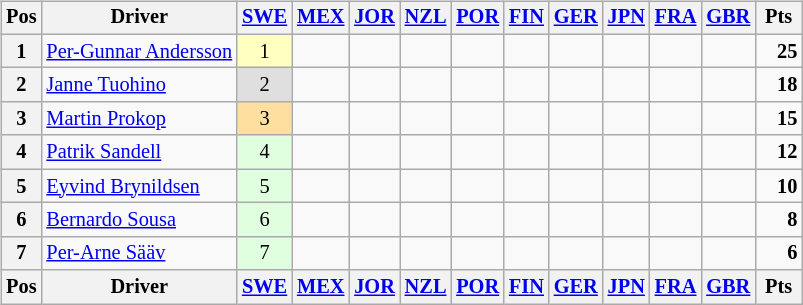<table>
<tr>
<td><br><table class="wikitable" style="font-size: 85%; text-align: center;">
<tr valign="top">
<th valign="middle">Pos</th>
<th valign="middle">Driver</th>
<th><a href='#'>SWE</a><br></th>
<th><a href='#'>MEX</a><br></th>
<th><a href='#'>JOR</a><br></th>
<th><a href='#'>NZL</a><br></th>
<th><a href='#'>POR</a><br></th>
<th><a href='#'>FIN</a><br></th>
<th><a href='#'>GER</a><br></th>
<th><a href='#'>JPN</a><br></th>
<th><a href='#'>FRA</a><br></th>
<th><a href='#'>GBR</a><br></th>
<th valign="middle"> Pts </th>
</tr>
<tr>
<th>1</th>
<td align=left> <a href='#'>Per-Gunnar Andersson</a></td>
<td style="background:#ffffbf;">1</td>
<td></td>
<td></td>
<td></td>
<td></td>
<td></td>
<td></td>
<td></td>
<td></td>
<td></td>
<td align="right"><strong>25</strong></td>
</tr>
<tr>
<th>2</th>
<td align=left> <a href='#'>Janne Tuohino</a></td>
<td style="background:#dfdfdf;">2</td>
<td></td>
<td></td>
<td></td>
<td></td>
<td></td>
<td></td>
<td></td>
<td></td>
<td></td>
<td align="right"><strong>18</strong></td>
</tr>
<tr>
<th>3</th>
<td align=left> <a href='#'>Martin Prokop</a></td>
<td style="background:#ffdf9f;">3</td>
<td></td>
<td></td>
<td></td>
<td></td>
<td></td>
<td></td>
<td></td>
<td></td>
<td></td>
<td align="right"><strong>15</strong></td>
</tr>
<tr>
<th>4</th>
<td align=left> <a href='#'>Patrik Sandell</a></td>
<td style="background:#dfffdf;">4</td>
<td></td>
<td></td>
<td></td>
<td></td>
<td></td>
<td></td>
<td></td>
<td></td>
<td></td>
<td align="right"><strong>12</strong></td>
</tr>
<tr>
<th>5</th>
<td align=left> <a href='#'>Eyvind Brynildsen</a></td>
<td style="background:#dfffdf;">5</td>
<td></td>
<td></td>
<td></td>
<td></td>
<td></td>
<td></td>
<td></td>
<td></td>
<td></td>
<td align="right"><strong>10</strong></td>
</tr>
<tr>
<th>6</th>
<td align=left> <a href='#'>Bernardo Sousa</a></td>
<td style="background:#dfffdf;">6</td>
<td></td>
<td></td>
<td></td>
<td></td>
<td></td>
<td></td>
<td></td>
<td></td>
<td></td>
<td align="right"><strong>8</strong></td>
</tr>
<tr>
<th>7</th>
<td align=left> <a href='#'>Per-Arne Sääv</a></td>
<td style="background:#dfffdf;">7</td>
<td></td>
<td></td>
<td></td>
<td></td>
<td></td>
<td></td>
<td></td>
<td></td>
<td></td>
<td align="right"><strong>6</strong><br></td>
</tr>
<tr valign="top">
<th valign="middle">Pos</th>
<th valign="middle">Driver</th>
<th><a href='#'>SWE</a><br></th>
<th><a href='#'>MEX</a><br></th>
<th><a href='#'>JOR</a><br></th>
<th><a href='#'>NZL</a><br></th>
<th><a href='#'>POR</a><br></th>
<th><a href='#'>FIN</a><br></th>
<th><a href='#'>GER</a><br></th>
<th><a href='#'>JPN</a><br></th>
<th><a href='#'>FRA</a><br></th>
<th><a href='#'>GBR</a><br></th>
<th valign="middle">Pts</th>
</tr>
</table>
</td>
<td valign="top"><br></td>
</tr>
</table>
